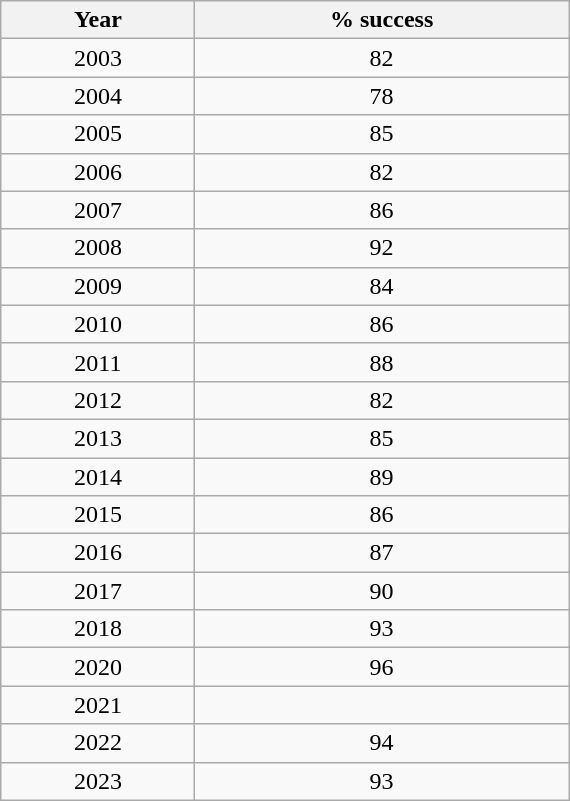<table class="wikitable sortable centre" style="text-align:center;margin:auto;" width="30%">
<tr>
<th scope="col">Year</th>
<th scope="col">% success</th>
</tr>
<tr>
<td>2003</td>
<td>82</td>
</tr>
<tr>
<td>2004</td>
<td>78</td>
</tr>
<tr>
<td>2005</td>
<td>85</td>
</tr>
<tr>
<td>2006</td>
<td>82</td>
</tr>
<tr>
<td>2007</td>
<td>86</td>
</tr>
<tr>
<td>2008</td>
<td>92</td>
</tr>
<tr>
<td>2009</td>
<td>84</td>
</tr>
<tr>
<td>2010</td>
<td>86</td>
</tr>
<tr>
<td>2011</td>
<td>88</td>
</tr>
<tr>
<td>2012</td>
<td>82</td>
</tr>
<tr>
<td>2013</td>
<td>85</td>
</tr>
<tr>
<td>2014</td>
<td>89</td>
</tr>
<tr>
<td>2015</td>
<td>86</td>
</tr>
<tr>
<td>2016</td>
<td>87</td>
</tr>
<tr>
<td>2017</td>
<td>90</td>
</tr>
<tr>
<td>2018</td>
<td>93</td>
</tr>
<tr>
<td>2020</td>
<td>96</td>
</tr>
<tr>
<td>2021</td>
<td></td>
</tr>
<tr>
<td>2022</td>
<td>94</td>
</tr>
<tr>
<td>2023</td>
<td>93</td>
</tr>
</table>
